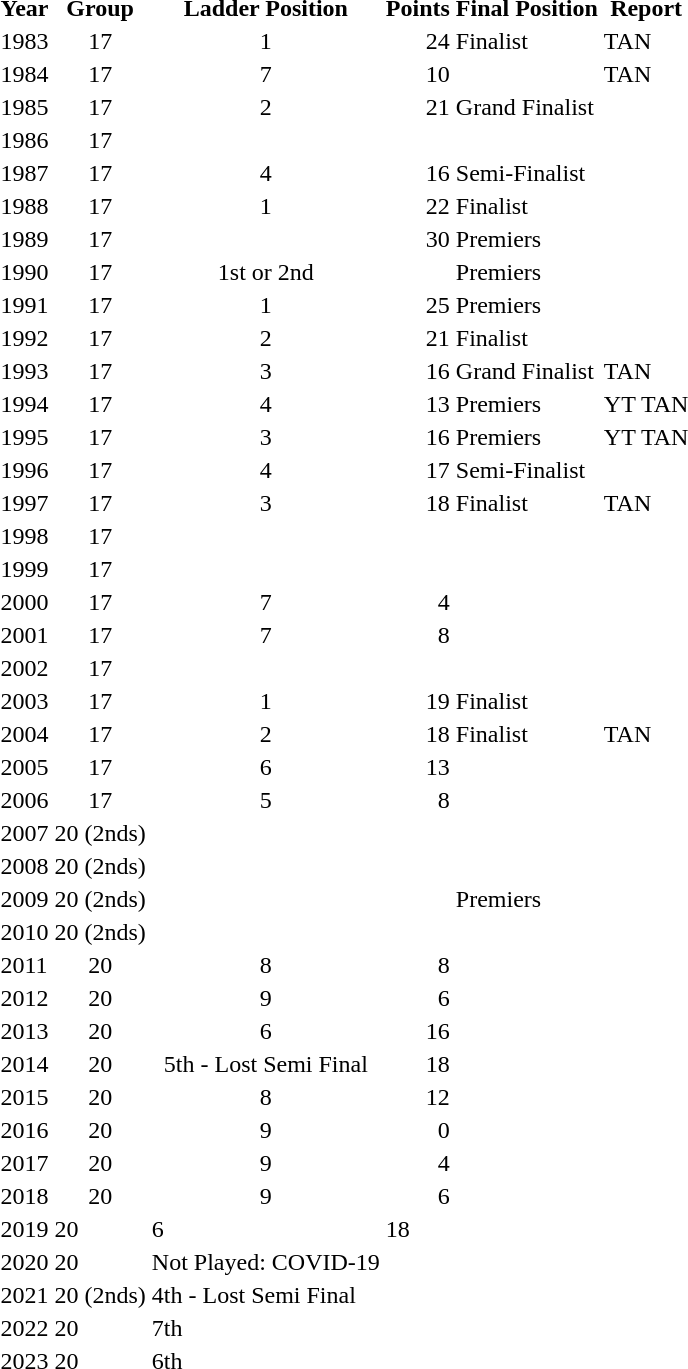<table class="sortable">
<tr>
<th>Year</th>
<th>Group</th>
<th>Ladder Position</th>
<th>Points</th>
<th>Final Position</th>
<th>Report</th>
</tr>
<tr>
<td>1983</td>
<td align=center>17</td>
<td align=center>1</td>
<td align=right>24</td>
<td>Finalist</td>
<td>TAN</td>
</tr>
<tr>
<td>1984</td>
<td align=center>17</td>
<td align=center>7</td>
<td align=right>10</td>
<td></td>
<td>TAN</td>
</tr>
<tr>
<td>1985</td>
<td align=center>17</td>
<td align=center>2</td>
<td align=right>21</td>
<td>Grand Finalist</td>
<td></td>
</tr>
<tr>
<td>1986</td>
<td align=center>17</td>
<td align=center></td>
<td align=right></td>
<td></td>
<td></td>
</tr>
<tr>
<td>1987</td>
<td align=center>17</td>
<td align=center>4</td>
<td align=right>16</td>
<td>Semi-Finalist</td>
<td></td>
</tr>
<tr>
<td>1988</td>
<td align=center>17</td>
<td align=center>1</td>
<td align=right>22</td>
<td>Finalist</td>
<td></td>
</tr>
<tr>
<td>1989</td>
<td align=center>17</td>
<td align=center></td>
<td align=right>30</td>
<td>Premiers</td>
<td></td>
</tr>
<tr>
<td>1990</td>
<td align=center>17</td>
<td align=center>1st or 2nd</td>
<td align=right></td>
<td>Premiers</td>
<td></td>
</tr>
<tr>
<td>1991</td>
<td align=center>17</td>
<td align=center>1</td>
<td align=right>25</td>
<td>Premiers</td>
<td></td>
</tr>
<tr>
<td>1992</td>
<td align=center>17</td>
<td align=center>2</td>
<td align=right>21</td>
<td>Finalist</td>
<td></td>
</tr>
<tr>
<td>1993</td>
<td align=center>17</td>
<td align=center>3</td>
<td align=right>16</td>
<td>Grand Finalist</td>
<td>TAN</td>
</tr>
<tr>
<td>1994</td>
<td align=center>17</td>
<td align=center>4</td>
<td align=right>13</td>
<td>Premiers</td>
<td>YT TAN</td>
</tr>
<tr>
<td>1995</td>
<td align=center>17</td>
<td align=center>3</td>
<td align=right>16</td>
<td>Premiers</td>
<td>YT TAN</td>
</tr>
<tr>
<td>1996</td>
<td align=center>17</td>
<td align=center>4</td>
<td align=right>17</td>
<td>Semi-Finalist</td>
<td></td>
</tr>
<tr>
<td>1997</td>
<td align=center>17</td>
<td align=center>3</td>
<td align=right>18</td>
<td>Finalist</td>
<td>TAN</td>
</tr>
<tr>
<td>1998</td>
<td align=center>17</td>
<td align=center></td>
<td align=right></td>
<td></td>
<td></td>
</tr>
<tr>
<td>1999</td>
<td align=center>17</td>
<td align=center></td>
<td align=right></td>
<td></td>
<td></td>
</tr>
<tr>
<td>2000</td>
<td align=center>17</td>
<td align=center>7</td>
<td align=right>4</td>
<td></td>
<td></td>
</tr>
<tr>
<td>2001</td>
<td align=center>17</td>
<td align=center>7</td>
<td align=right>8</td>
<td></td>
<td></td>
</tr>
<tr>
<td>2002</td>
<td align=center>17</td>
<td align=center></td>
<td align=right></td>
<td></td>
<td></td>
</tr>
<tr>
<td>2003</td>
<td align=center>17</td>
<td align=center>1</td>
<td align=right>19</td>
<td>Finalist</td>
<td></td>
</tr>
<tr>
<td>2004</td>
<td align=center>17</td>
<td align=center>2</td>
<td align=right>18</td>
<td>Finalist</td>
<td>TAN</td>
</tr>
<tr>
<td>2005</td>
<td align=center>17</td>
<td align=center>6</td>
<td align=right>13</td>
<td></td>
<td></td>
</tr>
<tr>
<td>2006</td>
<td align=center>17</td>
<td align=center>5</td>
<td align=right>8</td>
<td></td>
<td></td>
</tr>
<tr>
<td>2007</td>
<td align=center>20 (2nds)</td>
<td align="center"></td>
<td align=right></td>
<td></td>
<td></td>
</tr>
<tr>
<td>2008</td>
<td align=center>20 (2nds)</td>
<td align="center"></td>
<td align=right></td>
<td></td>
<td></td>
</tr>
<tr>
<td>2009</td>
<td align=center>20 (2nds)</td>
<td align="center"></td>
<td align=right></td>
<td>Premiers</td>
<td></td>
</tr>
<tr>
<td>2010</td>
<td align=center>20 (2nds)</td>
<td align="center"></td>
<td align=right></td>
<td></td>
<td></td>
</tr>
<tr>
<td>2011</td>
<td align=center>20</td>
<td align=center>8</td>
<td align=right>8</td>
<td></td>
<td></td>
</tr>
<tr>
<td>2012</td>
<td align=center>20</td>
<td align=center>9</td>
<td align=right>6</td>
<td></td>
<td></td>
</tr>
<tr>
<td>2013</td>
<td align=center>20</td>
<td align=center>6</td>
<td align=right>16</td>
<td></td>
<td></td>
</tr>
<tr>
<td>2014</td>
<td align=center>20</td>
<td align=center>5th - Lost Semi Final</td>
<td align="right">18</td>
<td></td>
<td></td>
</tr>
<tr>
<td>2015</td>
<td align=center>20</td>
<td align=center>8</td>
<td align=right>12</td>
<td></td>
<td></td>
</tr>
<tr>
<td>2016</td>
<td align=center>20</td>
<td align=center>9</td>
<td align=right>0</td>
<td></td>
<td></td>
</tr>
<tr>
<td>2017</td>
<td align=center>20</td>
<td align=center>9</td>
<td align=right>4</td>
<td></td>
<td></td>
</tr>
<tr>
<td>2018</td>
<td align=center>20</td>
<td align=center>9</td>
<td align=right>6</td>
<td></td>
<td></td>
</tr>
<tr>
<td>2019</td>
<td>20</td>
<td>6</td>
<td>18</td>
<td></td>
<td></td>
</tr>
<tr>
<td>2020</td>
<td>20</td>
<td>Not Played: COVID-19</td>
<td></td>
<td></td>
<td></td>
</tr>
<tr>
<td>2021</td>
<td>20 (2nds)</td>
<td>4th - Lost Semi Final</td>
<td></td>
<td></td>
<td></td>
</tr>
<tr>
<td>2022</td>
<td>20</td>
<td>7th</td>
<td></td>
<td></td>
<td></td>
</tr>
<tr>
<td>2023</td>
<td>20</td>
<td>6th</td>
<td></td>
<td></td>
<td></td>
</tr>
</table>
